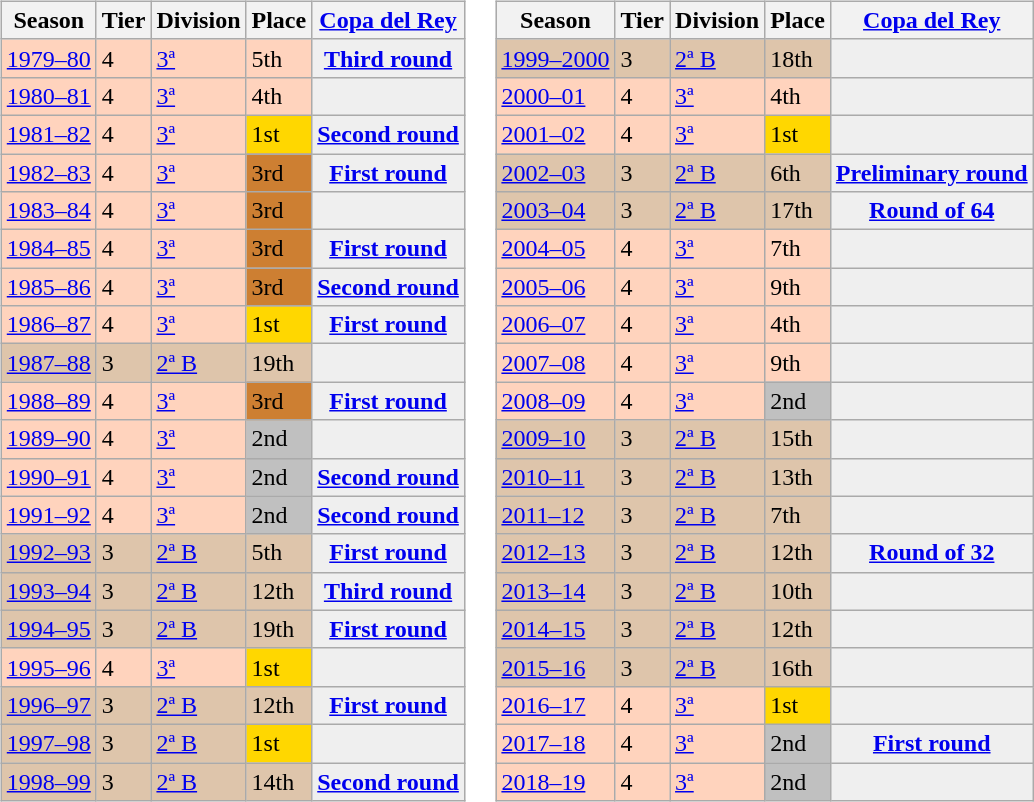<table>
<tr>
<td valign=top width=0%><br><table class="wikitable">
<tr style="background:#f0f6fa;">
<th>Season</th>
<th>Tier</th>
<th>Division</th>
<th>Place</th>
<th><a href='#'>Copa del Rey</a></th>
</tr>
<tr>
<td style="background:#FFD3BD;"><a href='#'>1979–80</a></td>
<td style="background:#FFD3BD;">4</td>
<td style="background:#FFD3BD;"><a href='#'>3ª</a></td>
<td style="background:#FFD3BD;">5th</td>
<th style="background:#efefef;"><a href='#'>Third round</a></th>
</tr>
<tr>
<td style="background:#FFD3BD;"><a href='#'>1980–81</a></td>
<td style="background:#FFD3BD;">4</td>
<td style="background:#FFD3BD;"><a href='#'>3ª</a></td>
<td style="background:#FFD3BD;">4th</td>
<th style="background:#efefef;"></th>
</tr>
<tr>
<td style="background:#FFD3BD;"><a href='#'>1981–82</a></td>
<td style="background:#FFD3BD;">4</td>
<td style="background:#FFD3BD;"><a href='#'>3ª</a></td>
<td style="background:gold;">1st</td>
<th style="background:#efefef;"><a href='#'>Second round</a></th>
</tr>
<tr>
<td style="background:#FFD3BD;"><a href='#'>1982–83</a></td>
<td style="background:#FFD3BD;">4</td>
<td style="background:#FFD3BD;"><a href='#'>3ª</a></td>
<td style="background:#CD7F32;">3rd</td>
<th style="background:#efefef;"><a href='#'>First round</a></th>
</tr>
<tr>
<td style="background:#FFD3BD;"><a href='#'>1983–84</a></td>
<td style="background:#FFD3BD;">4</td>
<td style="background:#FFD3BD;"><a href='#'>3ª</a></td>
<td style="background:#CD7F32;">3rd</td>
<th style="background:#efefef;"></th>
</tr>
<tr>
<td style="background:#FFD3BD;"><a href='#'>1984–85</a></td>
<td style="background:#FFD3BD;">4</td>
<td style="background:#FFD3BD;"><a href='#'>3ª</a></td>
<td style="background:#CD7F32;">3rd</td>
<th style="background:#efefef;"><a href='#'>First round</a></th>
</tr>
<tr>
<td style="background:#FFD3BD;"><a href='#'>1985–86</a></td>
<td style="background:#FFD3BD;">4</td>
<td style="background:#FFD3BD;"><a href='#'>3ª</a></td>
<td style="background:#CD7F32;">3rd</td>
<th style="background:#efefef;"><a href='#'>Second round</a></th>
</tr>
<tr>
<td style="background:#FFD3BD;"><a href='#'>1986–87</a></td>
<td style="background:#FFD3BD;">4</td>
<td style="background:#FFD3BD;"><a href='#'>3ª</a></td>
<td style="background:gold;">1st</td>
<th style="background:#efefef;"><a href='#'>First round</a></th>
</tr>
<tr>
<td style="background:#DEC5AB;"><a href='#'>1987–88</a></td>
<td style="background:#DEC5AB;">3</td>
<td style="background:#DEC5AB;"><a href='#'>2ª B</a></td>
<td style="background:#DEC5AB;">19th</td>
<th style="background:#efefef;"></th>
</tr>
<tr>
<td style="background:#FFD3BD;"><a href='#'>1988–89</a></td>
<td style="background:#FFD3BD;">4</td>
<td style="background:#FFD3BD;"><a href='#'>3ª</a></td>
<td style="background:#CD7F32;">3rd</td>
<th style="background:#efefef;"><a href='#'>First round</a></th>
</tr>
<tr>
<td style="background:#FFD3BD;"><a href='#'>1989–90</a></td>
<td style="background:#FFD3BD;">4</td>
<td style="background:#FFD3BD;"><a href='#'>3ª</a></td>
<td style="background:silver;">2nd</td>
<th style="background:#efefef;"></th>
</tr>
<tr>
<td style="background:#FFD3BD;"><a href='#'>1990–91</a></td>
<td style="background:#FFD3BD;">4</td>
<td style="background:#FFD3BD;"><a href='#'>3ª</a></td>
<td style="background:silver;">2nd</td>
<th style="background:#efefef;"><a href='#'>Second round</a></th>
</tr>
<tr>
<td style="background:#FFD3BD;"><a href='#'>1991–92</a></td>
<td style="background:#FFD3BD;">4</td>
<td style="background:#FFD3BD;"><a href='#'>3ª</a></td>
<td style="background:silver;">2nd</td>
<th style="background:#efefef;"><a href='#'>Second round</a></th>
</tr>
<tr>
<td style="background:#DEC5AB;"><a href='#'>1992–93</a></td>
<td style="background:#DEC5AB;">3</td>
<td style="background:#DEC5AB;"><a href='#'>2ª B</a></td>
<td style="background:#DEC5AB;">5th</td>
<th style="background:#efefef;"><a href='#'>First round</a></th>
</tr>
<tr>
<td style="background:#DEC5AB;"><a href='#'>1993–94</a></td>
<td style="background:#DEC5AB;">3</td>
<td style="background:#DEC5AB;"><a href='#'>2ª B</a></td>
<td style="background:#DEC5AB;">12th</td>
<th style="background:#efefef;"><a href='#'>Third round</a></th>
</tr>
<tr>
<td style="background:#DEC5AB;"><a href='#'>1994–95</a></td>
<td style="background:#DEC5AB;">3</td>
<td style="background:#DEC5AB;"><a href='#'>2ª B</a></td>
<td style="background:#DEC5AB;">19th</td>
<th style="background:#efefef;"><a href='#'>First round</a></th>
</tr>
<tr>
<td style="background:#FFD3BD;"><a href='#'>1995–96</a></td>
<td style="background:#FFD3BD;">4</td>
<td style="background:#FFD3BD;"><a href='#'>3ª</a></td>
<td style="background:gold;">1st</td>
<th style="background:#efefef;"></th>
</tr>
<tr>
<td style="background:#DEC5AB;"><a href='#'>1996–97</a></td>
<td style="background:#DEC5AB;">3</td>
<td style="background:#DEC5AB;"><a href='#'>2ª B</a></td>
<td style="background:#DEC5AB;">12th</td>
<th style="background:#efefef;"><a href='#'>First round</a></th>
</tr>
<tr>
<td style="background:#DEC5AB;"><a href='#'>1997–98</a></td>
<td style="background:#DEC5AB;">3</td>
<td style="background:#DEC5AB;"><a href='#'>2ª B</a></td>
<td style="background:gold;">1st</td>
<th style="background:#efefef;"></th>
</tr>
<tr>
<td style="background:#DEC5AB;"><a href='#'>1998–99</a></td>
<td style="background:#DEC5AB;">3</td>
<td style="background:#DEC5AB;"><a href='#'>2ª B</a></td>
<td style="background:#DEC5AB;">14th</td>
<th style="background:#efefef;"><a href='#'>Second round</a></th>
</tr>
</table>
</td>
<td valign=top width=0%><br><table class="wikitable">
<tr style="background:#f0f6fa;">
<th>Season</th>
<th>Tier</th>
<th>Division</th>
<th>Place</th>
<th><a href='#'>Copa del Rey</a></th>
</tr>
<tr>
<td style="background:#DEC5AB;"><a href='#'>1999–2000</a></td>
<td style="background:#DEC5AB;">3</td>
<td style="background:#DEC5AB;"><a href='#'>2ª B</a></td>
<td style="background:#DEC5AB;">18th</td>
<th style="background:#efefef;"></th>
</tr>
<tr>
<td style="background:#FFD3BD;"><a href='#'>2000–01</a></td>
<td style="background:#FFD3BD;">4</td>
<td style="background:#FFD3BD;"><a href='#'>3ª</a></td>
<td style="background:#FFD3BD;">4th</td>
<th style="background:#efefef;"></th>
</tr>
<tr>
<td style="background:#FFD3BD;"><a href='#'>2001–02</a></td>
<td style="background:#FFD3BD;">4</td>
<td style="background:#FFD3BD;"><a href='#'>3ª</a></td>
<td style="background:gold;">1st</td>
<th style="background:#efefef;"></th>
</tr>
<tr>
<td style="background:#DEC5AB;"><a href='#'>2002–03</a></td>
<td style="background:#DEC5AB;">3</td>
<td style="background:#DEC5AB;"><a href='#'>2ª B</a></td>
<td style="background:#DEC5AB;">6th</td>
<th style="background:#efefef;"><a href='#'>Preliminary round</a></th>
</tr>
<tr>
<td style="background:#DEC5AB;"><a href='#'>2003–04</a></td>
<td style="background:#DEC5AB;">3</td>
<td style="background:#DEC5AB;"><a href='#'>2ª B</a></td>
<td style="background:#DEC5AB;">17th</td>
<th style="background:#efefef;"><a href='#'>Round of 64</a></th>
</tr>
<tr>
<td style="background:#FFD3BD;"><a href='#'>2004–05</a></td>
<td style="background:#FFD3BD;">4</td>
<td style="background:#FFD3BD;"><a href='#'>3ª</a></td>
<td style="background:#FFD3BD;">7th</td>
<th style="background:#efefef;"></th>
</tr>
<tr>
<td style="background:#FFD3BD;"><a href='#'>2005–06</a></td>
<td style="background:#FFD3BD;">4</td>
<td style="background:#FFD3BD;"><a href='#'>3ª</a></td>
<td style="background:#FFD3BD;">9th</td>
<th style="background:#efefef;"></th>
</tr>
<tr>
<td style="background:#FFD3BD;"><a href='#'>2006–07</a></td>
<td style="background:#FFD3BD;">4</td>
<td style="background:#FFD3BD;"><a href='#'>3ª</a></td>
<td style="background:#FFD3BD;">4th</td>
<th style="background:#efefef;"></th>
</tr>
<tr>
<td style="background:#FFD3BD;"><a href='#'>2007–08</a></td>
<td style="background:#FFD3BD;">4</td>
<td style="background:#FFD3BD;"><a href='#'>3ª</a></td>
<td style="background:#FFD3BD;">9th</td>
<th style="background:#efefef;"></th>
</tr>
<tr>
<td style="background:#FFD3BD;"><a href='#'>2008–09</a></td>
<td style="background:#FFD3BD;">4</td>
<td style="background:#FFD3BD;"><a href='#'>3ª</a></td>
<td style="background:silver;">2nd</td>
<th style="background:#efefef;"></th>
</tr>
<tr>
<td style="background:#DEC5AB;"><a href='#'>2009–10</a></td>
<td style="background:#DEC5AB;">3</td>
<td style="background:#DEC5AB;"><a href='#'>2ª B</a></td>
<td style="background:#DEC5AB;">15th</td>
<th style="background:#efefef;"></th>
</tr>
<tr>
<td style="background:#DEC5AB;"><a href='#'>2010–11</a></td>
<td style="background:#DEC5AB;">3</td>
<td style="background:#DEC5AB;"><a href='#'>2ª B</a></td>
<td style="background:#DEC5AB;">13th</td>
<th style="background:#efefef;"></th>
</tr>
<tr>
<td style="background:#DEC5AB;"><a href='#'>2011–12</a></td>
<td style="background:#DEC5AB;">3</td>
<td style="background:#DEC5AB;"><a href='#'>2ª B</a></td>
<td style="background:#DEC5AB;">7th</td>
<th style="background:#efefef;"></th>
</tr>
<tr>
<td style="background:#DEC5AB;"><a href='#'>2012–13</a></td>
<td style="background:#DEC5AB;">3</td>
<td style="background:#DEC5AB;"><a href='#'>2ª B</a></td>
<td style="background:#DEC5AB;">12th</td>
<th style="background:#efefef;"><a href='#'>Round of 32</a></th>
</tr>
<tr>
<td style="background:#DEC5AB;"><a href='#'>2013–14</a></td>
<td style="background:#DEC5AB;">3</td>
<td style="background:#DEC5AB;"><a href='#'>2ª B</a></td>
<td style="background:#DEC5AB;">10th</td>
<th style="background:#efefef;"></th>
</tr>
<tr>
<td style="background:#DEC5AB;"><a href='#'>2014–15</a></td>
<td style="background:#DEC5AB;">3</td>
<td style="background:#DEC5AB;"><a href='#'>2ª B</a></td>
<td style="background:#DEC5AB;">12th</td>
<th style="background:#efefef;"></th>
</tr>
<tr>
<td style="background:#DEC5AB;"><a href='#'>2015–16</a></td>
<td style="background:#DEC5AB;">3</td>
<td style="background:#DEC5AB;"><a href='#'>2ª B</a></td>
<td style="background:#DEC5AB;">16th</td>
<th style="background:#efefef;"></th>
</tr>
<tr>
<td style="background:#FFD3BD;"><a href='#'>2016–17</a></td>
<td style="background:#FFD3BD;">4</td>
<td style="background:#FFD3BD;"><a href='#'>3ª</a></td>
<td style="background:gold;">1st</td>
<th style="background:#efefef;"></th>
</tr>
<tr>
<td style="background:#FFD3BD;"><a href='#'>2017–18</a></td>
<td style="background:#FFD3BD;">4</td>
<td style="background:#FFD3BD;"><a href='#'>3ª</a></td>
<td style="background:silver;">2nd</td>
<th style="background:#efefef;"><a href='#'>First round</a></th>
</tr>
<tr>
<td style="background:#FFD3BD;"><a href='#'>2018–19</a></td>
<td style="background:#FFD3BD;">4</td>
<td style="background:#FFD3BD;"><a href='#'>3ª</a></td>
<td style="background:silver;">2nd</td>
<th style="background:#efefef;"></th>
</tr>
</table>
</td>
</tr>
</table>
